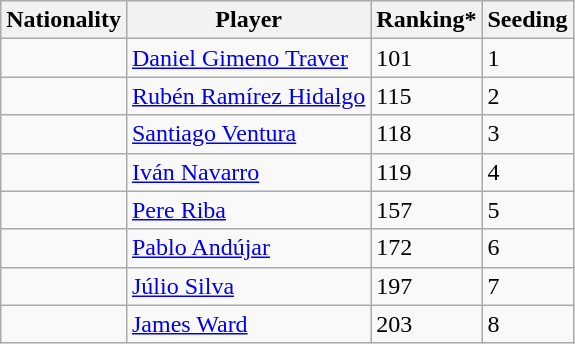<table class="wikitable" border="1">
<tr>
<th>Nationality</th>
<th>Player</th>
<th>Ranking*</th>
<th>Seeding</th>
</tr>
<tr>
<td></td>
<td><a href='#'>Daniel Gimeno Traver</a></td>
<td>101</td>
<td>1</td>
</tr>
<tr>
<td></td>
<td><a href='#'>Rubén Ramírez Hidalgo</a></td>
<td>115</td>
<td>2</td>
</tr>
<tr>
<td></td>
<td><a href='#'>Santiago Ventura</a></td>
<td>118</td>
<td>3</td>
</tr>
<tr>
<td></td>
<td><a href='#'>Iván Navarro</a></td>
<td>119</td>
<td>4</td>
</tr>
<tr>
<td></td>
<td><a href='#'>Pere Riba</a></td>
<td>157</td>
<td>5</td>
</tr>
<tr>
<td></td>
<td><a href='#'>Pablo Andújar</a></td>
<td>172</td>
<td>6</td>
</tr>
<tr>
<td></td>
<td><a href='#'>Júlio Silva</a></td>
<td>197</td>
<td>7</td>
</tr>
<tr>
<td></td>
<td><a href='#'>James Ward</a></td>
<td>203</td>
<td>8</td>
</tr>
</table>
